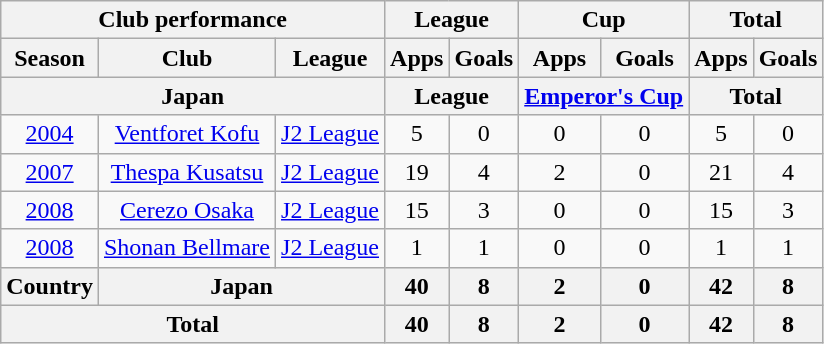<table class="wikitable" style="text-align:center;">
<tr>
<th colspan=3>Club performance</th>
<th colspan=2>League</th>
<th colspan=2>Cup</th>
<th colspan=2>Total</th>
</tr>
<tr>
<th>Season</th>
<th>Club</th>
<th>League</th>
<th>Apps</th>
<th>Goals</th>
<th>Apps</th>
<th>Goals</th>
<th>Apps</th>
<th>Goals</th>
</tr>
<tr>
<th colspan=3>Japan</th>
<th colspan=2>League</th>
<th colspan=2><a href='#'>Emperor's Cup</a></th>
<th colspan=2>Total</th>
</tr>
<tr>
<td><a href='#'>2004</a></td>
<td><a href='#'>Ventforet Kofu</a></td>
<td><a href='#'>J2 League</a></td>
<td>5</td>
<td>0</td>
<td>0</td>
<td>0</td>
<td>5</td>
<td>0</td>
</tr>
<tr>
<td><a href='#'>2007</a></td>
<td><a href='#'>Thespa Kusatsu</a></td>
<td><a href='#'>J2 League</a></td>
<td>19</td>
<td>4</td>
<td>2</td>
<td>0</td>
<td>21</td>
<td>4</td>
</tr>
<tr>
<td><a href='#'>2008</a></td>
<td><a href='#'>Cerezo Osaka</a></td>
<td><a href='#'>J2 League</a></td>
<td>15</td>
<td>3</td>
<td>0</td>
<td>0</td>
<td>15</td>
<td>3</td>
</tr>
<tr>
<td><a href='#'>2008</a></td>
<td><a href='#'>Shonan Bellmare</a></td>
<td><a href='#'>J2 League</a></td>
<td>1</td>
<td>1</td>
<td>0</td>
<td>0</td>
<td>1</td>
<td>1</td>
</tr>
<tr>
<th rowspan=1>Country</th>
<th colspan=2>Japan</th>
<th>40</th>
<th>8</th>
<th>2</th>
<th>0</th>
<th>42</th>
<th>8</th>
</tr>
<tr>
<th colspan=3>Total</th>
<th>40</th>
<th>8</th>
<th>2</th>
<th>0</th>
<th>42</th>
<th>8</th>
</tr>
</table>
